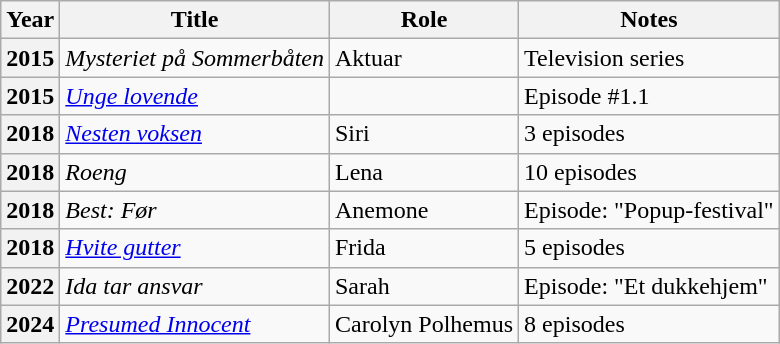<table class="wikitable plainrowheaders sortable"  style=font-size:100%>
<tr>
<th scope="col">Year</th>
<th scope="col">Title</th>
<th scope="col">Role</th>
<th scope="col" class="unsortable">Notes</th>
</tr>
<tr>
<th scope=row>2015</th>
<td><em>Mysteriet på Sommerbåten</em></td>
<td>Aktuar</td>
<td>Television series</td>
</tr>
<tr>
<th scope=row>2015</th>
<td><em><a href='#'>Unge lovende</a></em></td>
<td></td>
<td>Episode #1.1</td>
</tr>
<tr>
<th scope=row>2018</th>
<td><em><a href='#'>Nesten voksen</a></em></td>
<td>Siri</td>
<td>3 episodes</td>
</tr>
<tr>
<th scope=row>2018</th>
<td><em>Roeng</em></td>
<td>Lena</td>
<td>10 episodes</td>
</tr>
<tr>
<th scope=row>2018</th>
<td><em>Best: Før</em></td>
<td>Anemone</td>
<td>Episode: "Popup-festival"</td>
</tr>
<tr>
<th scope=row>2018</th>
<td><em><a href='#'>Hvite gutter</a></em></td>
<td>Frida</td>
<td>5 episodes</td>
</tr>
<tr>
<th scope=row>2022</th>
<td><em>Ida tar ansvar</em></td>
<td>Sarah</td>
<td>Episode: "Et dukkehjem"</td>
</tr>
<tr>
<th scope=row>2024</th>
<td><em><a href='#'>Presumed Innocent</a></em></td>
<td>Carolyn Polhemus</td>
<td>8 episodes</td>
</tr>
</table>
